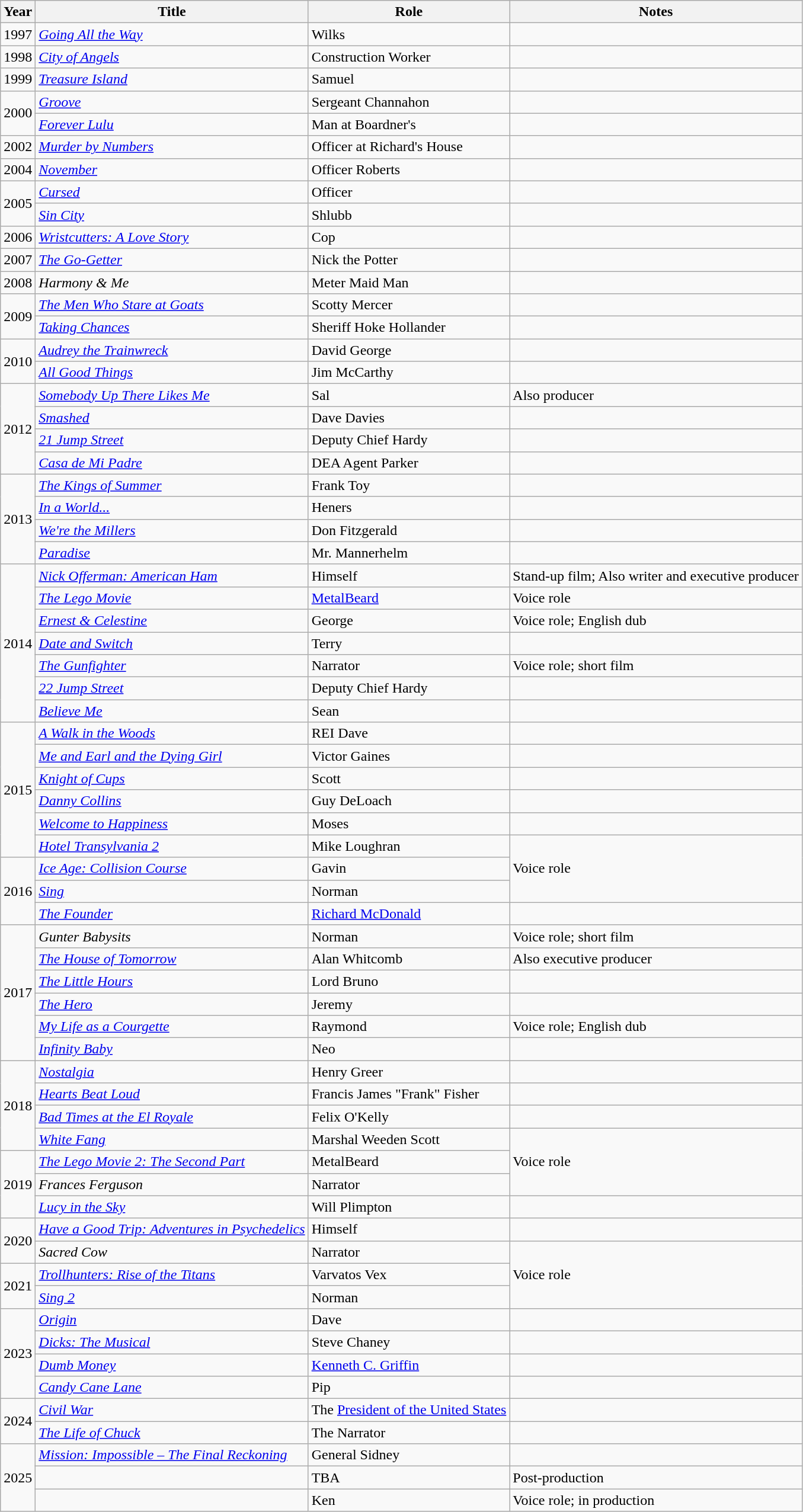<table class="wikitable sortable">
<tr>
<th>Year</th>
<th>Title</th>
<th>Role</th>
<th class="unsortable">Notes</th>
</tr>
<tr>
<td>1997</td>
<td><em><a href='#'>Going All the Way</a></em></td>
<td>Wilks</td>
<td></td>
</tr>
<tr>
<td>1998</td>
<td><em><a href='#'>City of Angels</a></em></td>
<td>Construction Worker</td>
<td></td>
</tr>
<tr>
<td>1999</td>
<td><em><a href='#'>Treasure Island</a></em></td>
<td>Samuel</td>
<td></td>
</tr>
<tr>
<td rowspan="2">2000</td>
<td><em><a href='#'>Groove</a></em></td>
<td>Sergeant Channahon</td>
<td></td>
</tr>
<tr>
<td><em><a href='#'>Forever Lulu</a></em></td>
<td>Man at Boardner's</td>
<td></td>
</tr>
<tr>
<td>2002</td>
<td><em><a href='#'>Murder by Numbers</a></em></td>
<td>Officer at Richard's House</td>
<td></td>
</tr>
<tr>
<td>2004</td>
<td><em><a href='#'>November</a></em></td>
<td>Officer Roberts</td>
<td></td>
</tr>
<tr>
<td rowspan="2">2005</td>
<td><em><a href='#'>Cursed</a></em></td>
<td>Officer</td>
<td></td>
</tr>
<tr>
<td><em><a href='#'>Sin City</a></em></td>
<td>Shlubb</td>
<td></td>
</tr>
<tr>
<td>2006</td>
<td><em><a href='#'>Wristcutters: A Love Story</a></em></td>
<td>Cop</td>
<td></td>
</tr>
<tr>
<td>2007</td>
<td><em><a href='#'>The Go-Getter</a></em></td>
<td>Nick the Potter </td>
<td></td>
</tr>
<tr>
<td>2008</td>
<td><em>Harmony & Me</em></td>
<td>Meter Maid Man </td>
<td></td>
</tr>
<tr>
<td rowspan="2">2009</td>
<td><em><a href='#'>The Men Who Stare at Goats</a></em></td>
<td>Scotty Mercer</td>
<td></td>
</tr>
<tr>
<td><em><a href='#'>Taking Chances</a></em></td>
<td>Sheriff Hoke Hollander</td>
<td></td>
</tr>
<tr>
<td rowspan=2>2010</td>
<td><em><a href='#'>Audrey the Trainwreck</a></em></td>
<td>David George</td>
<td></td>
</tr>
<tr>
<td><em><a href='#'>All Good Things</a></em></td>
<td>Jim McCarthy</td>
<td></td>
</tr>
<tr>
<td rowspan="4">2012</td>
<td><em><a href='#'>Somebody Up There Likes Me</a></em></td>
<td>Sal</td>
<td>Also producer</td>
</tr>
<tr>
<td><em><a href='#'>Smashed</a></em></td>
<td>Dave Davies</td>
<td></td>
</tr>
<tr>
<td><em><a href='#'>21 Jump Street</a></em></td>
<td>Deputy Chief Hardy</td>
<td></td>
</tr>
<tr>
<td><em><a href='#'>Casa de Mi Padre</a></em></td>
<td>DEA Agent Parker</td>
<td></td>
</tr>
<tr>
<td rowspan=4>2013</td>
<td><em><a href='#'>The Kings of Summer</a></em></td>
<td>Frank Toy</td>
<td></td>
</tr>
<tr>
<td><em><a href='#'>In a World...</a></em></td>
<td>Heners</td>
<td></td>
</tr>
<tr>
<td><em><a href='#'>We're the Millers</a></em></td>
<td>Don Fitzgerald</td>
<td></td>
</tr>
<tr>
<td><em><a href='#'>Paradise</a></em></td>
<td>Mr. Mannerhelm</td>
<td></td>
</tr>
<tr>
<td rowspan="7">2014</td>
<td><em><a href='#'>Nick Offerman: American Ham</a></em></td>
<td>Himself</td>
<td>Stand-up film; Also writer and executive producer</td>
</tr>
<tr>
<td><em><a href='#'>The Lego Movie</a></em></td>
<td><a href='#'>MetalBeard</a></td>
<td>Voice role</td>
</tr>
<tr>
<td><em><a href='#'>Ernest & Celestine</a></em></td>
<td>George</td>
<td>Voice role; English dub</td>
</tr>
<tr>
<td><em><a href='#'>Date and Switch</a></em></td>
<td>Terry</td>
<td></td>
</tr>
<tr>
<td><em><a href='#'>The Gunfighter</a></em></td>
<td>Narrator</td>
<td>Voice role; short film</td>
</tr>
<tr>
<td><em><a href='#'>22 Jump Street</a></em></td>
<td>Deputy Chief Hardy</td>
<td></td>
</tr>
<tr>
<td><em><a href='#'>Believe Me</a></em></td>
<td>Sean</td>
<td></td>
</tr>
<tr>
<td rowspan="6">2015</td>
<td><em><a href='#'>A Walk in the Woods</a></em></td>
<td>REI Dave</td>
<td></td>
</tr>
<tr>
<td><em><a href='#'>Me and Earl and the Dying Girl</a></em></td>
<td>Victor Gaines</td>
<td></td>
</tr>
<tr>
<td><em><a href='#'>Knight of Cups</a></em></td>
<td>Scott</td>
<td></td>
</tr>
<tr>
<td><em><a href='#'>Danny Collins</a></em></td>
<td>Guy DeLoach</td>
<td></td>
</tr>
<tr>
<td><em><a href='#'>Welcome to Happiness</a></em></td>
<td>Moses</td>
<td></td>
</tr>
<tr>
<td><em><a href='#'>Hotel Transylvania 2</a></em></td>
<td>Mike Loughran</td>
<td rowspan=3>Voice role</td>
</tr>
<tr>
<td rowspan=3">2016</td>
<td><em><a href='#'>Ice Age: Collision Course</a></em></td>
<td>Gavin</td>
</tr>
<tr>
<td><em><a href='#'>Sing</a></em></td>
<td>Norman</td>
</tr>
<tr>
<td><em><a href='#'>The Founder</a></em></td>
<td><a href='#'>Richard McDonald</a></td>
<td></td>
</tr>
<tr>
<td rowspan="6">2017</td>
<td><em>Gunter Babysits</em></td>
<td>Norman</td>
<td>Voice role; short film</td>
</tr>
<tr>
<td><em><a href='#'>The House of Tomorrow</a></em></td>
<td>Alan Whitcomb</td>
<td>Also executive producer</td>
</tr>
<tr>
<td><em><a href='#'>The Little Hours</a></em></td>
<td>Lord Bruno</td>
<td></td>
</tr>
<tr>
<td><em><a href='#'>The Hero</a></em></td>
<td>Jeremy</td>
<td></td>
</tr>
<tr>
<td><em><a href='#'>My Life as a Courgette</a></em></td>
<td>Raymond</td>
<td>Voice role; English dub</td>
</tr>
<tr>
<td><em><a href='#'>Infinity Baby</a></em></td>
<td>Neo</td>
<td></td>
</tr>
<tr>
<td rowspan="4">2018</td>
<td><em><a href='#'>Nostalgia</a></em></td>
<td>Henry Greer</td>
<td></td>
</tr>
<tr>
<td><em><a href='#'>Hearts Beat Loud</a></em></td>
<td>Francis James "Frank" Fisher</td>
<td></td>
</tr>
<tr>
<td><em><a href='#'>Bad Times at the El Royale</a></em></td>
<td>Felix O'Kelly</td>
<td></td>
</tr>
<tr>
<td><em><a href='#'>White Fang</a></em></td>
<td>Marshal Weeden Scott</td>
<td rowspan="3">Voice role</td>
</tr>
<tr>
<td rowspan="3">2019</td>
<td><em><a href='#'>The Lego Movie 2: The Second Part</a></em></td>
<td>MetalBeard</td>
</tr>
<tr>
<td><em>Frances Ferguson</em></td>
<td>Narrator</td>
</tr>
<tr>
<td><em><a href='#'>Lucy in the Sky</a></em></td>
<td>Will Plimpton</td>
<td></td>
</tr>
<tr>
<td rowspan="2">2020</td>
<td><em><a href='#'>Have a Good Trip: Adventures in Psychedelics</a></em></td>
<td>Himself</td>
<td></td>
</tr>
<tr>
<td><em>Sacred Cow</em></td>
<td>Narrator</td>
<td rowspan=3>Voice role</td>
</tr>
<tr>
<td rowspan="2">2021</td>
<td><em><a href='#'>Trollhunters: Rise of the Titans</a></em></td>
<td>Varvatos Vex</td>
</tr>
<tr>
<td><em><a href='#'>Sing 2</a></em></td>
<td>Norman</td>
</tr>
<tr>
<td rowspan="4">2023</td>
<td><em><a href='#'>Origin</a></em></td>
<td>Dave</td>
<td></td>
</tr>
<tr>
<td><em><a href='#'>Dicks: The Musical</a></em></td>
<td>Steve Chaney</td>
<td></td>
</tr>
<tr>
<td><em><a href='#'>Dumb Money</a></em></td>
<td><a href='#'>Kenneth C. Griffin</a></td>
<td></td>
</tr>
<tr>
<td><em><a href='#'>Candy Cane Lane</a></em></td>
<td>Pip</td>
<td></td>
</tr>
<tr>
<td rowspan="2">2024</td>
<td><em><a href='#'>Civil War</a></em></td>
<td>The <a href='#'>President of the United States</a></td>
<td></td>
</tr>
<tr>
<td><em><a href='#'>The Life of Chuck</a></em></td>
<td>The Narrator</td>
<td></td>
</tr>
<tr>
<td rowspan="3">2025</td>
<td><em><a href='#'>Mission: Impossible – The Final Reckoning</a></em></td>
<td>General Sidney</td>
<td></td>
</tr>
<tr>
<td></td>
<td>TBA</td>
<td>Post-production</td>
</tr>
<tr>
<td></td>
<td>Ken</td>
<td>Voice role; in production</td>
</tr>
</table>
